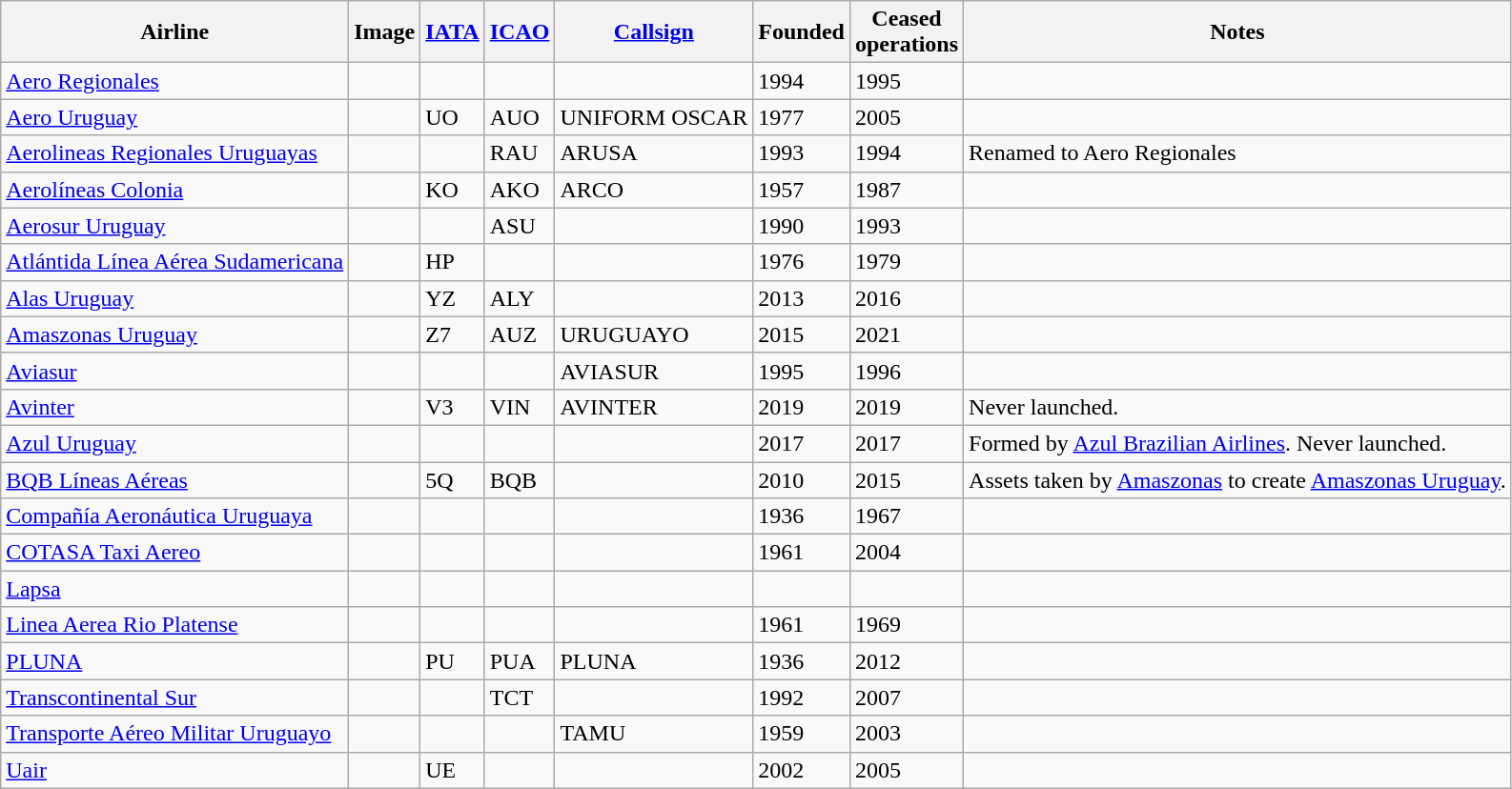<table class="wikitable sortable">
<tr valign="middle">
<th>Airline</th>
<th class="unsortable">Image</th>
<th><a href='#'>IATA</a></th>
<th><a href='#'>ICAO</a></th>
<th><a href='#'>Callsign</a></th>
<th>Founded</th>
<th>Ceased<br>operations</th>
<th>Notes</th>
</tr>
<tr>
<td><a href='#'>Aero Regionales</a></td>
<td></td>
<td></td>
<td></td>
<td></td>
<td>1994</td>
<td>1995</td>
<td></td>
</tr>
<tr>
<td><a href='#'>Aero Uruguay</a></td>
<td></td>
<td>UO</td>
<td>AUO</td>
<td>UNIFORM OSCAR</td>
<td>1977</td>
<td>2005</td>
<td></td>
</tr>
<tr>
<td><a href='#'>Aerolineas Regionales Uruguayas</a></td>
<td></td>
<td></td>
<td>RAU</td>
<td>ARUSA</td>
<td>1993</td>
<td>1994</td>
<td>Renamed to Aero Regionales</td>
</tr>
<tr>
<td><a href='#'>Aerolíneas Colonia</a></td>
<td></td>
<td>KO</td>
<td>AKO</td>
<td>ARCO</td>
<td>1957</td>
<td>1987</td>
<td></td>
</tr>
<tr>
<td><a href='#'>Aerosur Uruguay</a></td>
<td></td>
<td></td>
<td>ASU</td>
<td></td>
<td>1990</td>
<td>1993</td>
<td></td>
</tr>
<tr>
<td><a href='#'>Atlántida Línea Aérea Sudamericana</a></td>
<td></td>
<td>HP</td>
<td></td>
<td></td>
<td>1976</td>
<td>1979</td>
<td></td>
</tr>
<tr>
<td><a href='#'>Alas Uruguay</a></td>
<td></td>
<td>YZ</td>
<td>ALY</td>
<td></td>
<td>2013</td>
<td>2016</td>
<td></td>
</tr>
<tr>
<td><a href='#'>Amaszonas Uruguay</a></td>
<td></td>
<td>Z7</td>
<td>AUZ</td>
<td>URUGUAYO</td>
<td>2015</td>
<td>2021</td>
<td></td>
</tr>
<tr>
<td><a href='#'>Aviasur</a></td>
<td></td>
<td></td>
<td></td>
<td>AVIASUR</td>
<td>1995</td>
<td>1996</td>
<td></td>
</tr>
<tr>
<td><a href='#'>Avinter</a></td>
<td></td>
<td>V3</td>
<td>VIN</td>
<td>AVINTER</td>
<td>2019</td>
<td>2019</td>
<td>Never launched.</td>
</tr>
<tr>
<td><a href='#'>Azul Uruguay</a></td>
<td></td>
<td></td>
<td></td>
<td></td>
<td>2017</td>
<td>2017</td>
<td>Formed by <a href='#'>Azul Brazilian Airlines</a>. Never launched.</td>
</tr>
<tr>
<td><a href='#'>BQB Líneas Aéreas</a></td>
<td></td>
<td>5Q</td>
<td>BQB</td>
<td></td>
<td>2010</td>
<td>2015</td>
<td>Assets taken by <a href='#'>Amaszonas</a> to create <a href='#'>Amaszonas Uruguay</a>.</td>
</tr>
<tr>
<td><a href='#'>Compañía Aeronáutica Uruguaya</a></td>
<td></td>
<td></td>
<td></td>
<td></td>
<td>1936</td>
<td>1967</td>
<td></td>
</tr>
<tr>
<td><a href='#'>COTASA Taxi Aereo</a></td>
<td></td>
<td></td>
<td></td>
<td></td>
<td>1961</td>
<td>2004</td>
<td></td>
</tr>
<tr>
<td><a href='#'>Lapsa</a></td>
<td></td>
<td></td>
<td></td>
<td></td>
<td></td>
<td></td>
<td></td>
</tr>
<tr>
<td><a href='#'>Linea Aerea Rio Platense</a></td>
<td></td>
<td></td>
<td></td>
<td></td>
<td>1961</td>
<td>1969</td>
<td></td>
</tr>
<tr>
<td><a href='#'>PLUNA</a></td>
<td></td>
<td>PU</td>
<td>PUA</td>
<td>PLUNA</td>
<td>1936</td>
<td>2012</td>
<td></td>
</tr>
<tr>
<td><a href='#'>Transcontinental Sur</a></td>
<td></td>
<td></td>
<td>TCT</td>
<td></td>
<td>1992</td>
<td>2007</td>
<td></td>
</tr>
<tr>
<td><a href='#'>Transporte Aéreo Militar Uruguayo</a></td>
<td></td>
<td></td>
<td></td>
<td>TAMU</td>
<td>1959</td>
<td>2003</td>
<td></td>
</tr>
<tr>
<td><a href='#'>Uair</a></td>
<td></td>
<td>UE</td>
<td></td>
<td></td>
<td>2002</td>
<td>2005</td>
<td></td>
</tr>
</table>
